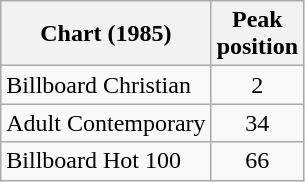<table class="wikitable">
<tr>
<th>Chart (1985)</th>
<th>Peak<br>position</th>
</tr>
<tr>
<td>Billboard Christian</td>
<td style="text-align:center;">2</td>
</tr>
<tr>
<td>Adult Contemporary</td>
<td style="text-align:center;">34</td>
</tr>
<tr>
<td>Billboard Hot 100</td>
<td style="text-align:center;">66</td>
</tr>
</table>
